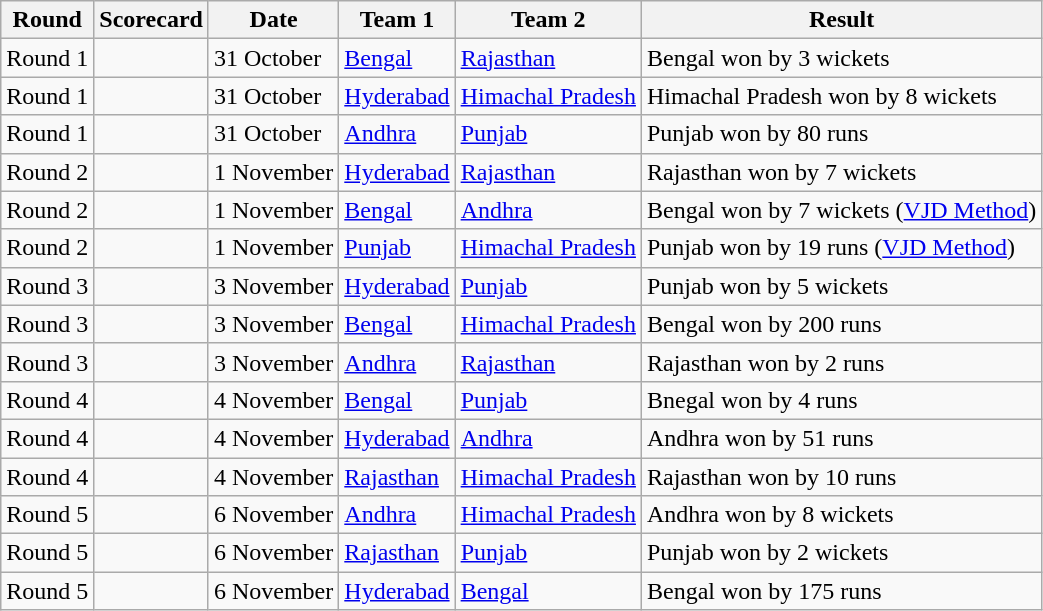<table class="wikitable collapsible sortable collapsed">
<tr>
<th>Round</th>
<th>Scorecard</th>
<th>Date</th>
<th>Team 1</th>
<th>Team 2</th>
<th>Result</th>
</tr>
<tr>
<td>Round 1</td>
<td></td>
<td>31 October</td>
<td><a href='#'>Bengal</a></td>
<td><a href='#'>Rajasthan</a></td>
<td>Bengal won by 3 wickets</td>
</tr>
<tr>
<td>Round 1</td>
<td></td>
<td>31 October</td>
<td><a href='#'>Hyderabad</a></td>
<td><a href='#'>Himachal Pradesh</a></td>
<td>Himachal Pradesh won by 8 wickets</td>
</tr>
<tr>
<td>Round 1</td>
<td></td>
<td>31 October</td>
<td><a href='#'>Andhra</a></td>
<td><a href='#'>Punjab</a></td>
<td>Punjab won by 80 runs</td>
</tr>
<tr>
<td>Round 2</td>
<td></td>
<td>1 November</td>
<td><a href='#'>Hyderabad</a></td>
<td><a href='#'>Rajasthan</a></td>
<td>Rajasthan won by 7 wickets</td>
</tr>
<tr>
<td>Round 2</td>
<td></td>
<td>1 November</td>
<td><a href='#'>Bengal</a></td>
<td><a href='#'>Andhra</a></td>
<td>Bengal won by 7 wickets (<a href='#'>VJD Method</a>)</td>
</tr>
<tr>
<td>Round 2</td>
<td></td>
<td>1 November</td>
<td><a href='#'>Punjab</a></td>
<td><a href='#'>Himachal Pradesh</a></td>
<td>Punjab won by 19 runs (<a href='#'>VJD Method</a>)</td>
</tr>
<tr>
<td>Round 3</td>
<td></td>
<td>3 November</td>
<td><a href='#'>Hyderabad</a></td>
<td><a href='#'>Punjab</a></td>
<td>Punjab won by 5 wickets</td>
</tr>
<tr>
<td>Round 3</td>
<td></td>
<td>3 November</td>
<td><a href='#'>Bengal</a></td>
<td><a href='#'>Himachal Pradesh</a></td>
<td>Bengal won by 200 runs</td>
</tr>
<tr>
<td>Round 3</td>
<td></td>
<td>3 November</td>
<td><a href='#'>Andhra</a></td>
<td><a href='#'>Rajasthan</a></td>
<td>Rajasthan won by 2 runs</td>
</tr>
<tr>
<td>Round 4</td>
<td></td>
<td>4 November</td>
<td><a href='#'>Bengal</a></td>
<td><a href='#'>Punjab</a></td>
<td>Bnegal won by 4 runs</td>
</tr>
<tr>
<td>Round 4</td>
<td></td>
<td>4 November</td>
<td><a href='#'>Hyderabad</a></td>
<td><a href='#'>Andhra</a></td>
<td>Andhra won by 51 runs</td>
</tr>
<tr>
<td>Round 4</td>
<td></td>
<td>4 November</td>
<td><a href='#'>Rajasthan</a></td>
<td><a href='#'>Himachal Pradesh</a></td>
<td>Rajasthan won by 10 runs</td>
</tr>
<tr>
<td>Round 5</td>
<td></td>
<td>6 November</td>
<td><a href='#'>Andhra</a></td>
<td><a href='#'>Himachal Pradesh</a></td>
<td>Andhra won by 8 wickets</td>
</tr>
<tr>
<td>Round 5</td>
<td></td>
<td>6 November</td>
<td><a href='#'>Rajasthan</a></td>
<td><a href='#'>Punjab</a></td>
<td>Punjab won by 2 wickets</td>
</tr>
<tr>
<td>Round 5</td>
<td></td>
<td>6 November</td>
<td><a href='#'>Hyderabad</a></td>
<td><a href='#'>Bengal</a></td>
<td>Bengal won by 175 runs</td>
</tr>
</table>
